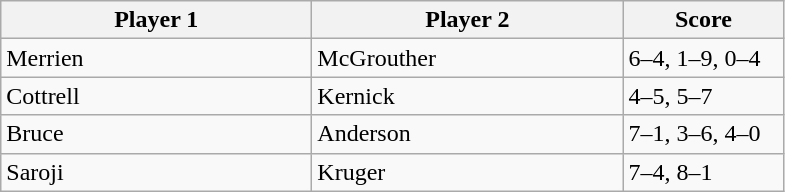<table class="wikitable" style="font-size: 100%">
<tr>
<th width=200>Player 1</th>
<th width=200>Player 2</th>
<th width=100>Score</th>
</tr>
<tr>
<td>Merrien</td>
<td>McGrouther</td>
<td>6–4, 1–9, 0–4</td>
</tr>
<tr>
<td>Cottrell</td>
<td>Kernick</td>
<td>4–5, 5–7</td>
</tr>
<tr>
<td>Bruce</td>
<td>Anderson</td>
<td>7–1, 3–6, 4–0</td>
</tr>
<tr>
<td>Saroji</td>
<td>Kruger</td>
<td>7–4, 8–1</td>
</tr>
</table>
